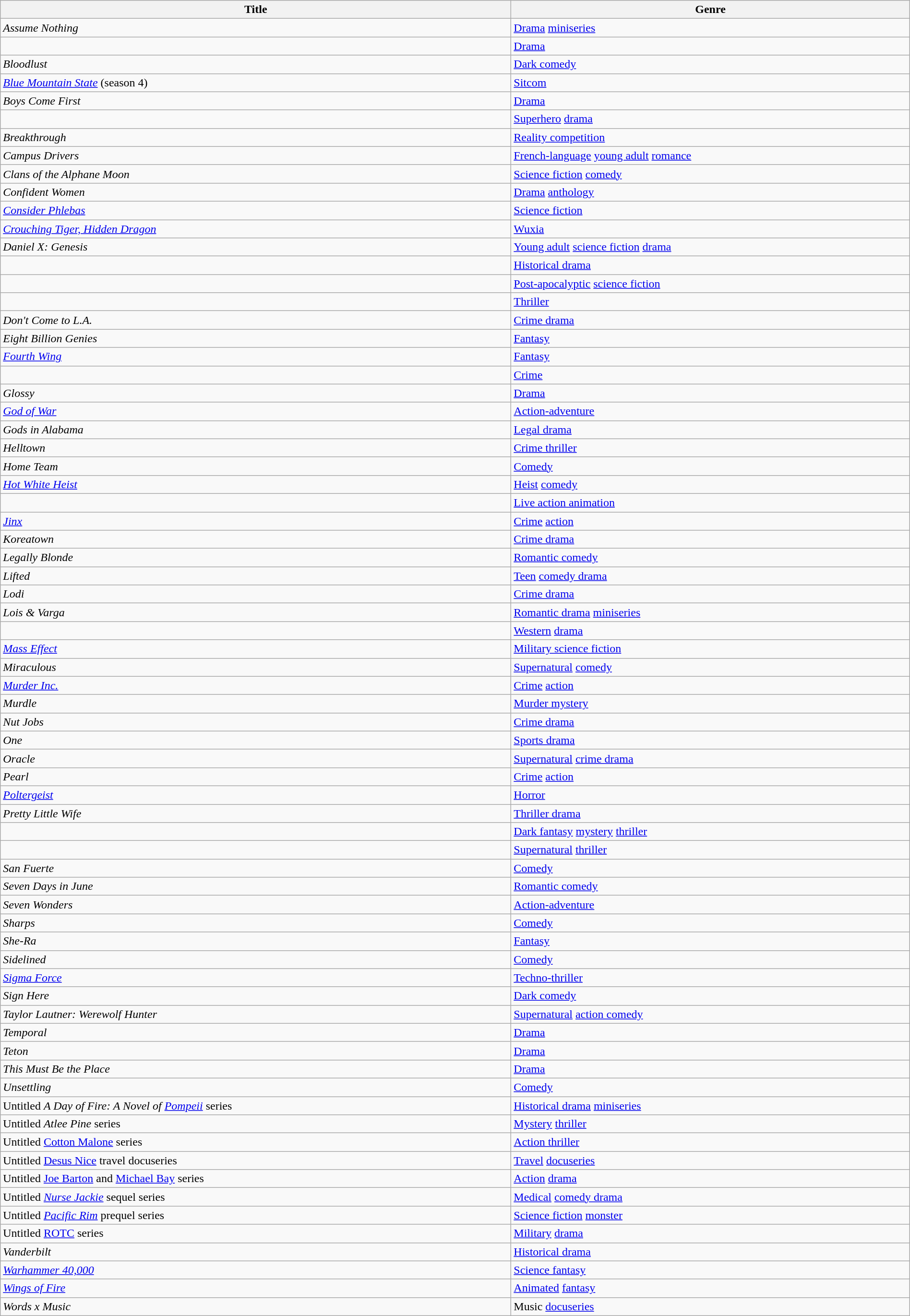<table class="wikitable sortable" style="width:100%;">
<tr>
<th>Title</th>
<th>Genre</th>
</tr>
<tr>
<td><em>Assume Nothing</em></td>
<td><a href='#'>Drama</a> <a href='#'>miniseries</a></td>
</tr>
<tr>
<td><em></em></td>
<td><a href='#'>Drama</a></td>
</tr>
<tr>
<td><em>Bloodlust</em></td>
<td><a href='#'>Dark comedy</a></td>
</tr>
<tr>
<td><em><a href='#'>Blue Mountain State</a></em> (season 4)</td>
<td><a href='#'>Sitcom</a></td>
</tr>
<tr>
<td><em>Boys Come First</em></td>
<td><a href='#'>Drama</a></td>
</tr>
<tr>
<td><em></em></td>
<td><a href='#'>Superhero</a> <a href='#'>drama</a></td>
</tr>
<tr>
<td><em>Breakthrough</em></td>
<td><a href='#'>Reality competition</a></td>
</tr>
<tr>
<td><em>Campus Drivers</em></td>
<td><a href='#'>French-language</a> <a href='#'>young adult</a> <a href='#'>romance</a></td>
</tr>
<tr>
<td><em>Clans of the Alphane Moon</em></td>
<td><a href='#'>Science fiction</a> <a href='#'>comedy</a></td>
</tr>
<tr>
<td><em>Confident Women</em></td>
<td><a href='#'>Drama</a> <a href='#'>anthology</a></td>
</tr>
<tr>
<td><em><a href='#'>Consider Phlebas</a></em></td>
<td><a href='#'>Science fiction</a></td>
</tr>
<tr>
<td><em><a href='#'>Crouching Tiger, Hidden Dragon</a></em></td>
<td><a href='#'>Wuxia</a></td>
</tr>
<tr>
<td><em>Daniel X: Genesis</em></td>
<td><a href='#'>Young adult</a> <a href='#'>science fiction</a> <a href='#'>drama</a></td>
</tr>
<tr>
<td><em></em></td>
<td><a href='#'>Historical drama</a></td>
</tr>
<tr>
<td><em></em></td>
<td><a href='#'>Post-apocalyptic</a> <a href='#'>science fiction</a></td>
</tr>
<tr>
<td><em></em></td>
<td><a href='#'>Thriller</a></td>
</tr>
<tr>
<td><em>Don't Come to L.A.</em></td>
<td><a href='#'>Crime drama</a></td>
</tr>
<tr>
<td><em>Eight Billion Genies</em></td>
<td><a href='#'>Fantasy</a></td>
</tr>
<tr>
<td><em><a href='#'>Fourth Wing</a></em></td>
<td><a href='#'>Fantasy</a></td>
</tr>
<tr>
<td><em></em></td>
<td><a href='#'>Crime</a></td>
</tr>
<tr>
<td><em>Glossy</em></td>
<td><a href='#'>Drama</a></td>
</tr>
<tr>
<td><em><a href='#'>God of War</a></em></td>
<td><a href='#'>Action-adventure</a></td>
</tr>
<tr>
<td><em>Gods in Alabama</em></td>
<td><a href='#'>Legal drama</a></td>
</tr>
<tr>
<td><em>Helltown</em></td>
<td><a href='#'>Crime thriller</a></td>
</tr>
<tr>
<td><em>Home Team</em></td>
<td><a href='#'>Comedy</a></td>
</tr>
<tr>
<td><em><a href='#'>Hot White Heist</a></em></td>
<td><a href='#'>Heist</a> <a href='#'>comedy</a></td>
</tr>
<tr>
<td><em></em></td>
<td><a href='#'>Live action animation</a></td>
</tr>
<tr>
<td><em><a href='#'>Jinx</a></em></td>
<td><a href='#'>Crime</a> <a href='#'>action</a></td>
</tr>
<tr>
<td><em>Koreatown</em></td>
<td><a href='#'>Crime drama</a></td>
</tr>
<tr>
<td><em>Legally Blonde</em></td>
<td><a href='#'>Romantic comedy</a></td>
</tr>
<tr>
<td><em>Lifted</em></td>
<td><a href='#'>Teen</a> <a href='#'>comedy drama</a></td>
</tr>
<tr>
<td><em>Lodi</em></td>
<td><a href='#'>Crime drama</a></td>
</tr>
<tr>
<td><em>Lois & Varga</em></td>
<td><a href='#'>Romantic drama</a> <a href='#'>miniseries</a></td>
</tr>
<tr>
<td></td>
<td><a href='#'>Western</a> <a href='#'>drama</a></td>
</tr>
<tr>
<td><em><a href='#'>Mass Effect</a></em></td>
<td><a href='#'>Military science fiction</a></td>
</tr>
<tr>
<td><em>Miraculous</em></td>
<td><a href='#'>Supernatural</a> <a href='#'>comedy</a></td>
</tr>
<tr>
<td><em><a href='#'>Murder Inc.</a></em></td>
<td><a href='#'>Crime</a> <a href='#'>action</a></td>
</tr>
<tr>
<td><em>Murdle</em></td>
<td><a href='#'>Murder mystery</a></td>
</tr>
<tr>
<td><em>Nut Jobs</em></td>
<td><a href='#'>Crime drama</a></td>
</tr>
<tr>
<td><em>One</em></td>
<td><a href='#'>Sports drama</a></td>
</tr>
<tr>
<td><em>Oracle</em></td>
<td><a href='#'>Supernatural</a> <a href='#'>crime drama</a></td>
</tr>
<tr>
<td><em>Pearl</em></td>
<td><a href='#'>Crime</a> <a href='#'>action</a></td>
</tr>
<tr>
<td><em><a href='#'>Poltergeist</a></em></td>
<td><a href='#'>Horror</a></td>
</tr>
<tr>
<td><em>Pretty Little Wife</em></td>
<td><a href='#'>Thriller drama</a></td>
</tr>
<tr>
<td><em></em></td>
<td><a href='#'>Dark fantasy</a> <a href='#'>mystery</a> <a href='#'>thriller</a></td>
</tr>
<tr>
<td><em></em></td>
<td><a href='#'>Supernatural</a> <a href='#'>thriller</a></td>
</tr>
<tr>
<td><em>San Fuerte</em></td>
<td><a href='#'>Comedy</a></td>
</tr>
<tr>
<td><em>Seven Days in June</em></td>
<td><a href='#'>Romantic comedy</a></td>
</tr>
<tr>
<td><em>Seven Wonders</em></td>
<td><a href='#'>Action-adventure</a></td>
</tr>
<tr>
<td><em>Sharps</em></td>
<td><a href='#'>Comedy</a></td>
</tr>
<tr>
<td><em>She-Ra</em></td>
<td><a href='#'>Fantasy</a></td>
</tr>
<tr>
<td><em>Sidelined</em></td>
<td><a href='#'>Comedy</a></td>
</tr>
<tr>
<td><em><a href='#'>Sigma Force</a></em></td>
<td><a href='#'>Techno-thriller</a></td>
</tr>
<tr>
<td><em>Sign Here</em></td>
<td><a href='#'>Dark comedy</a></td>
</tr>
<tr>
<td><em>Taylor Lautner: Werewolf Hunter</em></td>
<td><a href='#'>Supernatural</a> <a href='#'>action comedy</a></td>
</tr>
<tr>
<td><em>Temporal</em></td>
<td><a href='#'>Drama</a></td>
</tr>
<tr>
<td><em>Teton</em></td>
<td><a href='#'>Drama</a></td>
</tr>
<tr>
<td><em>This Must Be the Place</em></td>
<td><a href='#'>Drama</a></td>
</tr>
<tr>
<td><em>Unsettling</em></td>
<td><a href='#'>Comedy</a></td>
</tr>
<tr>
<td>Untitled <em>A Day of Fire: A Novel of <a href='#'>Pompeii</a></em> series</td>
<td><a href='#'>Historical drama</a> <a href='#'>miniseries</a></td>
</tr>
<tr>
<td>Untitled <em>Atlee Pine</em> series</td>
<td><a href='#'>Mystery</a> <a href='#'>thriller</a></td>
</tr>
<tr>
<td>Untitled <a href='#'>Cotton Malone</a> series</td>
<td><a href='#'>Action thriller</a></td>
</tr>
<tr>
<td>Untitled <a href='#'>Desus Nice</a> travel docuseries</td>
<td><a href='#'>Travel</a> <a href='#'>docuseries</a></td>
</tr>
<tr>
<td>Untitled <a href='#'>Joe Barton</a> and <a href='#'>Michael Bay</a> series</td>
<td><a href='#'>Action</a> <a href='#'>drama</a></td>
</tr>
<tr>
<td>Untitled <em><a href='#'>Nurse Jackie</a></em> sequel series</td>
<td><a href='#'>Medical</a> <a href='#'>comedy drama</a></td>
</tr>
<tr>
<td>Untitled <em><a href='#'>Pacific Rim</a></em> prequel series</td>
<td><a href='#'>Science fiction</a> <a href='#'>monster</a></td>
</tr>
<tr>
<td>Untitled <a href='#'>ROTC</a> series</td>
<td><a href='#'>Military</a> <a href='#'>drama</a></td>
</tr>
<tr>
<td><em>Vanderbilt</em></td>
<td><a href='#'>Historical drama</a></td>
</tr>
<tr>
<td><em><a href='#'>Warhammer 40,000</a></em></td>
<td><a href='#'>Science fantasy</a></td>
</tr>
<tr>
<td><em><a href='#'>Wings of Fire</a></em></td>
<td><a href='#'>Animated</a> <a href='#'>fantasy</a></td>
</tr>
<tr>
<td><em>Words x Music</em></td>
<td>Music <a href='#'>docuseries</a></td>
</tr>
</table>
